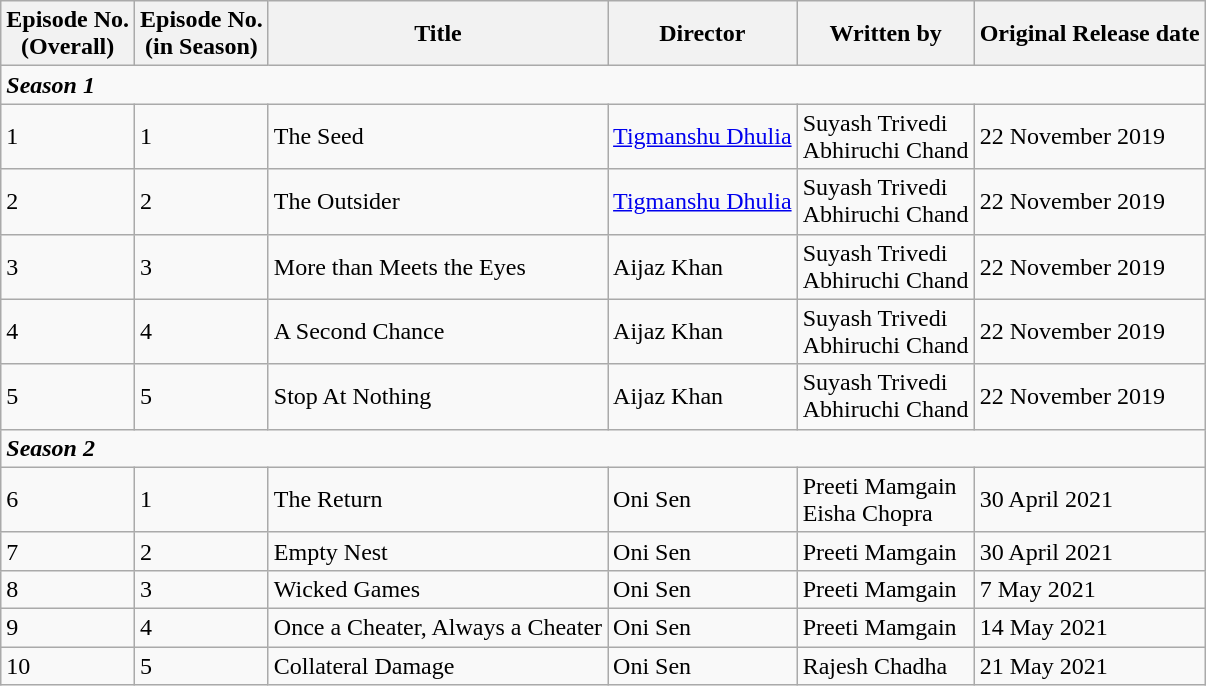<table class="wikitable">
<tr>
<th>Episode No.<br>(Overall)</th>
<th>Episode No.<br>(in Season)</th>
<th>Title</th>
<th>Director</th>
<th>Written by</th>
<th>Original Release date</th>
</tr>
<tr>
<td colspan="6"><strong><em>Season 1</em></strong></td>
</tr>
<tr>
<td>1</td>
<td>1</td>
<td>The Seed</td>
<td><a href='#'>Tigmanshu Dhulia</a></td>
<td>Suyash Trivedi<br>Abhiruchi Chand</td>
<td>22 November 2019</td>
</tr>
<tr>
<td>2</td>
<td>2</td>
<td>The Outsider</td>
<td><a href='#'>Tigmanshu Dhulia</a></td>
<td>Suyash Trivedi<br>Abhiruchi Chand</td>
<td>22 November 2019</td>
</tr>
<tr>
<td>3</td>
<td>3</td>
<td>More than Meets the Eyes</td>
<td>Aijaz Khan</td>
<td>Suyash Trivedi<br>Abhiruchi Chand</td>
<td>22 November 2019</td>
</tr>
<tr>
<td>4</td>
<td>4</td>
<td>A Second Chance</td>
<td>Aijaz Khan</td>
<td>Suyash Trivedi<br>Abhiruchi Chand</td>
<td>22 November 2019</td>
</tr>
<tr>
<td>5</td>
<td>5</td>
<td>Stop At Nothing</td>
<td>Aijaz Khan</td>
<td>Suyash Trivedi<br>Abhiruchi Chand</td>
<td>22 November 2019</td>
</tr>
<tr>
<td colspan="6"><strong><em>Season 2</em></strong></td>
</tr>
<tr>
<td>6</td>
<td>1</td>
<td>The Return</td>
<td>Oni Sen</td>
<td>Preeti Mamgain<br>Eisha Chopra</td>
<td>30 April 2021</td>
</tr>
<tr>
<td>7</td>
<td>2</td>
<td>Empty Nest</td>
<td>Oni Sen</td>
<td>Preeti Mamgain</td>
<td>30 April 2021</td>
</tr>
<tr>
<td>8</td>
<td>3</td>
<td>Wicked Games</td>
<td>Oni Sen</td>
<td>Preeti Mamgain</td>
<td>7 May 2021</td>
</tr>
<tr>
<td>9</td>
<td>4</td>
<td>Once a Cheater, Always a Cheater</td>
<td>Oni Sen</td>
<td>Preeti Mamgain</td>
<td>14 May 2021</td>
</tr>
<tr>
<td>10</td>
<td>5</td>
<td>Collateral Damage</td>
<td>Oni Sen</td>
<td>Rajesh Chadha</td>
<td>21 May 2021</td>
</tr>
</table>
